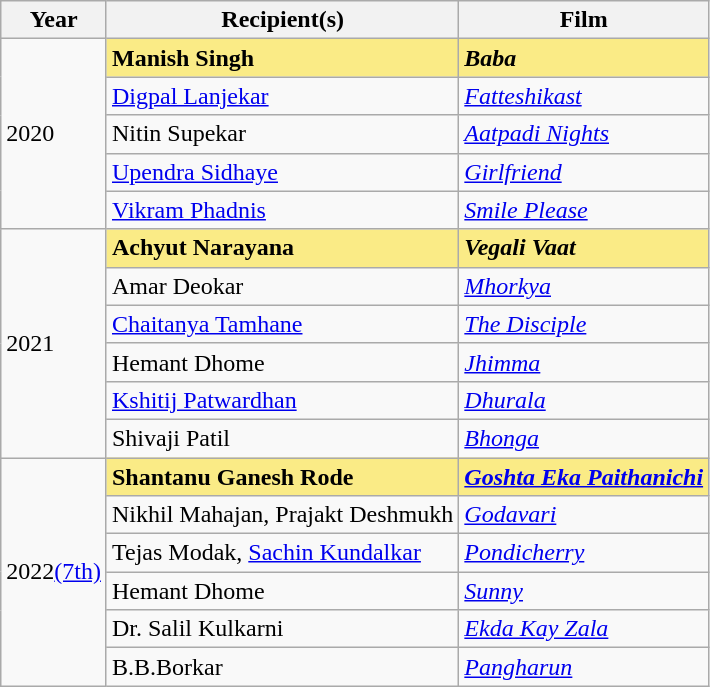<table class="wikitable">
<tr>
<th>Year</th>
<th>Recipient(s)</th>
<th>Film</th>
</tr>
<tr>
<td rowspan="5">2020</td>
<td style="background:#FAEB86;"><strong>Manish Singh</strong></td>
<td style="background:#FAEB86;"><strong><em>Baba</em></strong></td>
</tr>
<tr>
<td><a href='#'>Digpal Lanjekar</a></td>
<td><em><a href='#'>Fatteshikast</a></em></td>
</tr>
<tr>
<td>Nitin Supekar</td>
<td><em><a href='#'>Aatpadi Nights</a></em></td>
</tr>
<tr>
<td><a href='#'>Upendra Sidhaye</a></td>
<td><a href='#'><em>Girlfriend</em></a></td>
</tr>
<tr>
<td><a href='#'>Vikram Phadnis</a></td>
<td><a href='#'><em>Smile Please</em></a></td>
</tr>
<tr>
<td rowspan="6">2021</td>
<td style="background:#FAEB86;"><strong>Achyut Narayana</strong></td>
<td style="background:#FAEB86;"><strong><em>Vegali Vaat</em></strong></td>
</tr>
<tr>
<td>Amar Deokar</td>
<td><em><a href='#'>Mhorkya</a></em></td>
</tr>
<tr>
<td><a href='#'>Chaitanya Tamhane</a></td>
<td><a href='#'><em>The Disciple</em></a></td>
</tr>
<tr>
<td>Hemant Dhome</td>
<td><em><a href='#'>Jhimma</a></em></td>
</tr>
<tr>
<td><a href='#'>Kshitij Patwardhan</a></td>
<td><em><a href='#'>Dhurala</a></em></td>
</tr>
<tr>
<td>Shivaji Patil</td>
<td><em><a href='#'>Bhonga</a></em></td>
</tr>
<tr>
<td rowspan="6">2022<a href='#'>(7th)</a></td>
<td style="background:#FAEB86;"><strong>Shantanu Ganesh Rode</strong></td>
<td style="background:#FAEB86;"><strong><em><a href='#'>Goshta Eka Paithanichi</a></em></strong></td>
</tr>
<tr>
<td>Nikhil Mahajan, Prajakt Deshmukh</td>
<td><a href='#'><em>Godavari</em></a></td>
</tr>
<tr>
<td>Tejas Modak, <a href='#'>Sachin Kundalkar</a></td>
<td><a href='#'><em>Pondicherry</em></a></td>
</tr>
<tr>
<td>Hemant Dhome</td>
<td><a href='#'><em>Sunny</em></a></td>
</tr>
<tr>
<td>Dr. Salil Kulkarni</td>
<td><a href='#'><em>Ekda Kay Zala</em></a></td>
</tr>
<tr>
<td>B.B.Borkar</td>
<td><a href='#'><em>Pangharun</em></a></td>
</tr>
</table>
